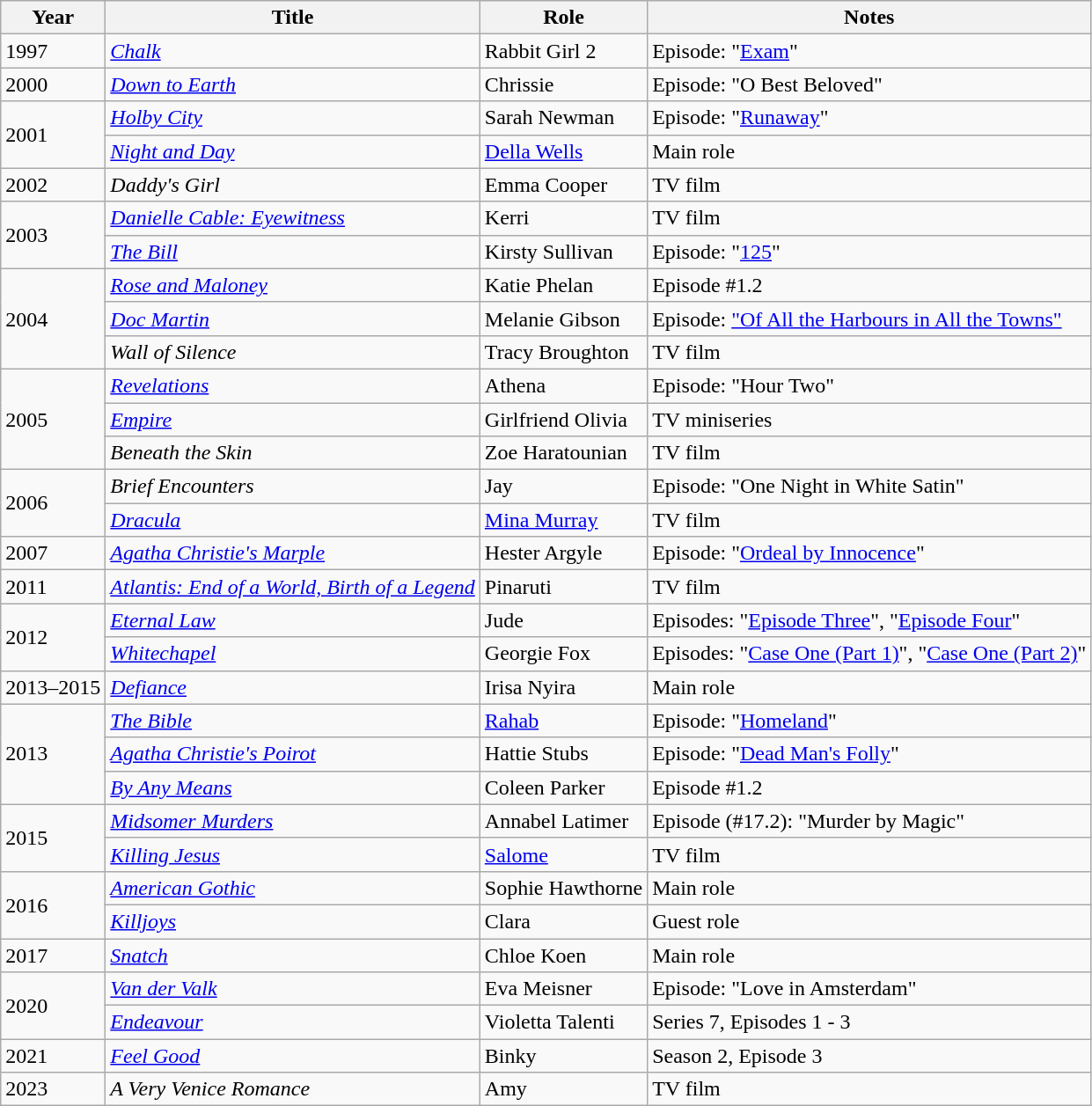<table class="wikitable sortable">
<tr>
<th>Year</th>
<th>Title</th>
<th>Role</th>
<th class="unsortable">Notes</th>
</tr>
<tr>
<td>1997</td>
<td><em><a href='#'>Chalk</a></em></td>
<td>Rabbit Girl 2</td>
<td>Episode: "<a href='#'>Exam</a>"</td>
</tr>
<tr>
<td>2000</td>
<td><em><a href='#'>Down to Earth</a></em></td>
<td>Chrissie</td>
<td>Episode: "O Best Beloved"</td>
</tr>
<tr>
<td rowspan="2">2001</td>
<td><em><a href='#'>Holby City</a></em></td>
<td>Sarah Newman</td>
<td>Episode: "<a href='#'>Runaway</a>"</td>
</tr>
<tr>
<td><em><a href='#'>Night and Day</a></em></td>
<td><a href='#'>Della Wells</a></td>
<td>Main role</td>
</tr>
<tr>
<td>2002</td>
<td><em>Daddy's Girl</em></td>
<td>Emma Cooper</td>
<td>TV film</td>
</tr>
<tr>
<td rowspan="2">2003</td>
<td><em><a href='#'>Danielle Cable: Eyewitness</a></em></td>
<td>Kerri</td>
<td>TV film</td>
</tr>
<tr>
<td><em><a href='#'>The Bill</a></em></td>
<td>Kirsty Sullivan</td>
<td>Episode: "<a href='#'>125</a>"</td>
</tr>
<tr>
<td rowspan="3">2004</td>
<td><em><a href='#'>Rose and Maloney</a></em></td>
<td>Katie Phelan</td>
<td>Episode #1.2</td>
</tr>
<tr>
<td><em><a href='#'>Doc Martin</a></em></td>
<td>Melanie Gibson</td>
<td>Episode: <a href='#'>"Of All the Harbours in All the Towns"</a></td>
</tr>
<tr>
<td><em>Wall of Silence</em></td>
<td>Tracy Broughton</td>
<td>TV film</td>
</tr>
<tr>
<td rowspan="3">2005</td>
<td><em><a href='#'>Revelations</a></em></td>
<td>Athena</td>
<td>Episode: "Hour Two"</td>
</tr>
<tr>
<td><em><a href='#'>Empire</a></em></td>
<td>Girlfriend Olivia</td>
<td>TV miniseries</td>
</tr>
<tr>
<td><em>Beneath the Skin</em></td>
<td>Zoe Haratounian</td>
<td>TV film</td>
</tr>
<tr>
<td rowspan="2">2006</td>
<td><em>Brief Encounters</em></td>
<td>Jay</td>
<td>Episode: "One Night in White Satin"</td>
</tr>
<tr>
<td><em><a href='#'>Dracula</a></em></td>
<td><a href='#'>Mina Murray</a></td>
<td>TV film</td>
</tr>
<tr>
<td>2007</td>
<td><em><a href='#'>Agatha Christie's Marple</a></em></td>
<td>Hester Argyle</td>
<td>Episode: "<a href='#'>Ordeal by Innocence</a>"</td>
</tr>
<tr>
<td>2011</td>
<td><em><a href='#'>Atlantis: End of a World, Birth of a Legend</a></em></td>
<td>Pinaruti</td>
<td>TV film</td>
</tr>
<tr>
<td rowspan="2">2012</td>
<td><em><a href='#'>Eternal Law</a></em></td>
<td>Jude</td>
<td>Episodes: "<a href='#'>Episode Three</a>", "<a href='#'>Episode Four</a>"</td>
</tr>
<tr>
<td><em><a href='#'>Whitechapel</a></em></td>
<td>Georgie Fox</td>
<td>Episodes: "<a href='#'>Case One (Part 1)</a>", "<a href='#'>Case One (Part 2)</a>"</td>
</tr>
<tr>
<td>2013–2015</td>
<td><em><a href='#'>Defiance</a></em></td>
<td>Irisa Nyira</td>
<td>Main role</td>
</tr>
<tr>
<td rowspan="3">2013</td>
<td><em><a href='#'>The Bible</a></em></td>
<td><a href='#'>Rahab</a></td>
<td>Episode: "<a href='#'>Homeland</a>"</td>
</tr>
<tr>
<td><em><a href='#'>Agatha Christie's Poirot</a></em></td>
<td>Hattie Stubs</td>
<td>Episode: "<a href='#'>Dead Man's Folly</a>"</td>
</tr>
<tr>
<td><em><a href='#'>By Any Means</a></em></td>
<td>Coleen Parker</td>
<td>Episode #1.2</td>
</tr>
<tr>
<td rowspan="2">2015</td>
<td><em><a href='#'>Midsomer Murders</a></em></td>
<td>Annabel Latimer</td>
<td>Episode (#17.2): "Murder by Magic"</td>
</tr>
<tr>
<td><em><a href='#'>Killing Jesus</a></em></td>
<td><a href='#'>Salome</a></td>
<td>TV film</td>
</tr>
<tr>
<td rowspan="2">2016</td>
<td><em><a href='#'>American Gothic</a></em></td>
<td>Sophie Hawthorne</td>
<td>Main role</td>
</tr>
<tr>
<td><em><a href='#'>Killjoys</a></em></td>
<td>Clara</td>
<td>Guest role</td>
</tr>
<tr>
<td>2017</td>
<td><em><a href='#'>Snatch</a></em></td>
<td>Chloe Koen</td>
<td>Main role</td>
</tr>
<tr>
<td rowspan=2>2020</td>
<td><em><a href='#'>Van der Valk</a></em></td>
<td>Eva Meisner</td>
<td>Episode: "Love in Amsterdam"</td>
</tr>
<tr>
<td><em><a href='#'>Endeavour</a></em></td>
<td>Violetta Talenti</td>
<td>Series 7, Episodes 1 - 3</td>
</tr>
<tr>
<td>2021</td>
<td><em><a href='#'>Feel Good</a></em></td>
<td>Binky</td>
<td>Season 2, Episode 3</td>
</tr>
<tr>
<td>2023</td>
<td><em>A Very Venice Romance</em></td>
<td>Amy</td>
<td>TV film</td>
</tr>
</table>
